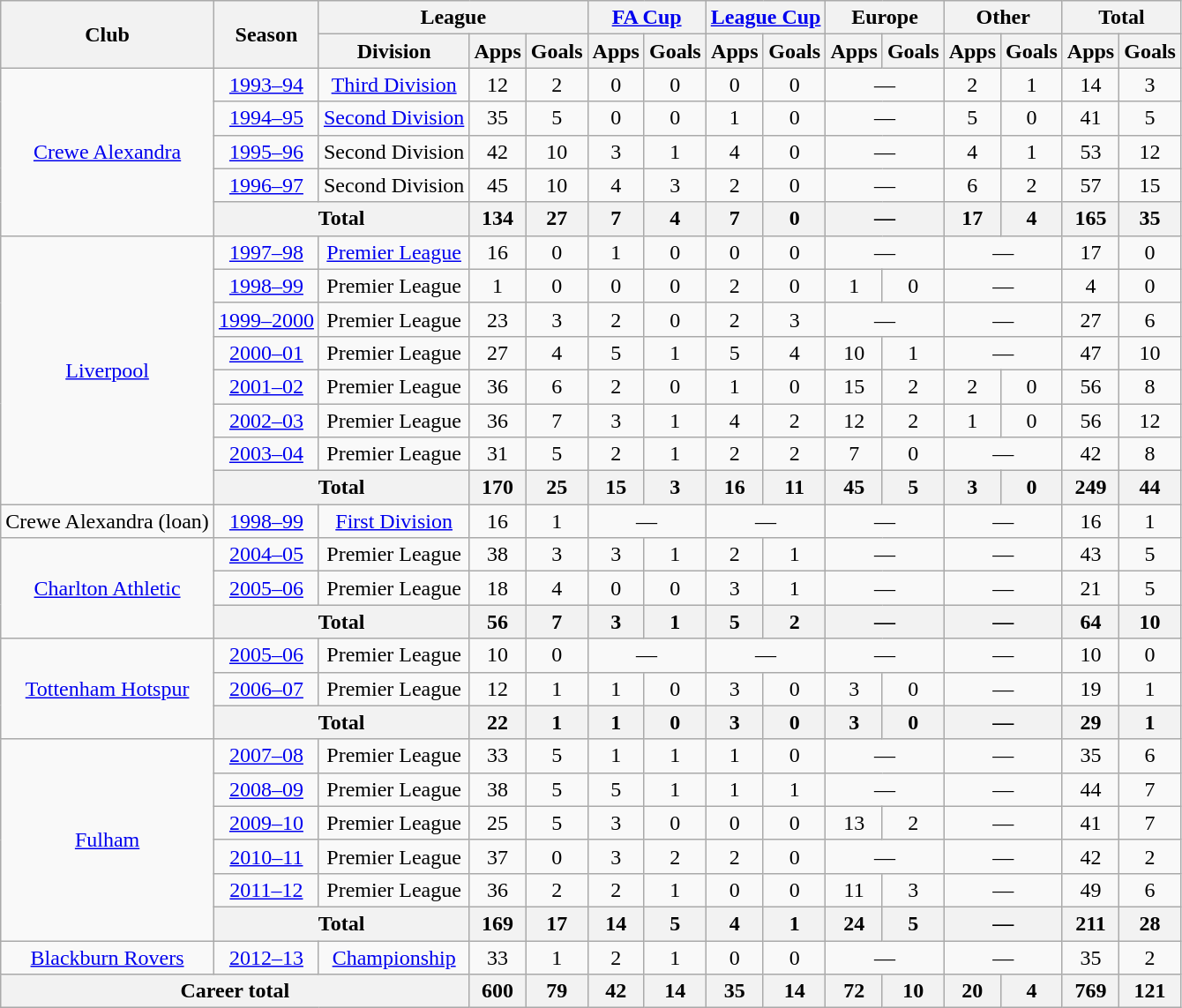<table class="wikitable" style="text-align: center;">
<tr>
<th rowspan="2">Club</th>
<th rowspan="2">Season</th>
<th colspan="3">League</th>
<th colspan="2"><a href='#'>FA Cup</a></th>
<th colspan="2"><a href='#'>League Cup</a></th>
<th colspan="2">Europe</th>
<th colspan="2">Other</th>
<th colspan="2">Total</th>
</tr>
<tr>
<th>Division</th>
<th>Apps</th>
<th>Goals</th>
<th>Apps</th>
<th>Goals</th>
<th>Apps</th>
<th>Goals</th>
<th>Apps</th>
<th>Goals</th>
<th>Apps</th>
<th>Goals</th>
<th>Apps</th>
<th>Goals</th>
</tr>
<tr>
<td rowspan="5"><a href='#'>Crewe Alexandra</a></td>
<td><a href='#'>1993–94</a></td>
<td><a href='#'>Third Division</a></td>
<td>12</td>
<td>2</td>
<td>0</td>
<td>0</td>
<td>0</td>
<td>0</td>
<td colspan="2">—</td>
<td>2</td>
<td>1</td>
<td>14</td>
<td>3</td>
</tr>
<tr>
<td><a href='#'>1994–95</a></td>
<td><a href='#'>Second Division</a></td>
<td>35</td>
<td>5</td>
<td>0</td>
<td>0</td>
<td>1</td>
<td>0</td>
<td colspan="2">—</td>
<td>5</td>
<td>0</td>
<td>41</td>
<td>5</td>
</tr>
<tr>
<td><a href='#'>1995–96</a></td>
<td>Second Division</td>
<td>42</td>
<td>10</td>
<td>3</td>
<td>1</td>
<td>4</td>
<td>0</td>
<td colspan="2">—</td>
<td>4</td>
<td>1</td>
<td>53</td>
<td>12</td>
</tr>
<tr>
<td><a href='#'>1996–97</a></td>
<td>Second Division</td>
<td>45</td>
<td>10</td>
<td>4</td>
<td>3</td>
<td>2</td>
<td>0</td>
<td colspan="2">—</td>
<td>6</td>
<td>2</td>
<td>57</td>
<td>15</td>
</tr>
<tr>
<th colspan="2">Total</th>
<th>134</th>
<th>27</th>
<th>7</th>
<th>4</th>
<th>7</th>
<th>0</th>
<th colspan="2">—</th>
<th>17</th>
<th>4</th>
<th>165</th>
<th>35</th>
</tr>
<tr>
<td rowspan="8"><a href='#'>Liverpool</a></td>
<td><a href='#'>1997–98</a></td>
<td><a href='#'>Premier League</a></td>
<td>16</td>
<td>0</td>
<td>1</td>
<td>0</td>
<td>0</td>
<td>0</td>
<td colspan="2">—</td>
<td colspan="2">—</td>
<td>17</td>
<td>0</td>
</tr>
<tr>
<td><a href='#'>1998–99</a></td>
<td>Premier League</td>
<td>1</td>
<td>0</td>
<td>0</td>
<td>0</td>
<td>2</td>
<td>0</td>
<td>1</td>
<td>0</td>
<td colspan="2">—</td>
<td>4</td>
<td>0</td>
</tr>
<tr>
<td><a href='#'>1999–2000</a></td>
<td>Premier League</td>
<td>23</td>
<td>3</td>
<td>2</td>
<td>0</td>
<td>2</td>
<td>3</td>
<td colspan="2">—</td>
<td colspan="2">—</td>
<td>27</td>
<td>6</td>
</tr>
<tr>
<td><a href='#'>2000–01</a></td>
<td>Premier League</td>
<td>27</td>
<td>4</td>
<td>5</td>
<td>1</td>
<td>5</td>
<td>4</td>
<td>10</td>
<td>1</td>
<td colspan="2">—</td>
<td>47</td>
<td>10</td>
</tr>
<tr>
<td><a href='#'>2001–02</a></td>
<td>Premier League</td>
<td>36</td>
<td>6</td>
<td>2</td>
<td>0</td>
<td>1</td>
<td>0</td>
<td>15</td>
<td>2</td>
<td>2</td>
<td>0</td>
<td>56</td>
<td>8</td>
</tr>
<tr>
<td><a href='#'>2002–03</a></td>
<td>Premier League</td>
<td>36</td>
<td>7</td>
<td>3</td>
<td>1</td>
<td>4</td>
<td>2</td>
<td>12</td>
<td>2</td>
<td>1</td>
<td>0</td>
<td>56</td>
<td>12</td>
</tr>
<tr>
<td><a href='#'>2003–04</a></td>
<td>Premier League</td>
<td>31</td>
<td>5</td>
<td>2</td>
<td>1</td>
<td>2</td>
<td>2</td>
<td>7</td>
<td>0</td>
<td colspan="2">—</td>
<td>42</td>
<td>8</td>
</tr>
<tr>
<th colspan="2">Total</th>
<th>170</th>
<th>25</th>
<th>15</th>
<th>3</th>
<th>16</th>
<th>11</th>
<th>45</th>
<th>5</th>
<th>3</th>
<th>0</th>
<th>249</th>
<th>44</th>
</tr>
<tr>
<td>Crewe Alexandra (loan)</td>
<td><a href='#'>1998–99</a></td>
<td><a href='#'>First Division</a></td>
<td>16</td>
<td>1</td>
<td colspan="2">—</td>
<td colspan="2">—</td>
<td colspan="2">—</td>
<td colspan="2">—</td>
<td>16</td>
<td>1</td>
</tr>
<tr>
<td rowspan="3"><a href='#'>Charlton Athletic</a></td>
<td><a href='#'>2004–05</a></td>
<td>Premier League</td>
<td>38</td>
<td>3</td>
<td>3</td>
<td>1</td>
<td>2</td>
<td>1</td>
<td colspan="2">—</td>
<td colspan="2">—</td>
<td>43</td>
<td>5</td>
</tr>
<tr>
<td><a href='#'>2005–06</a></td>
<td>Premier League</td>
<td>18</td>
<td>4</td>
<td>0</td>
<td>0</td>
<td>3</td>
<td>1</td>
<td colspan="2">—</td>
<td colspan="2">—</td>
<td>21</td>
<td>5</td>
</tr>
<tr>
<th colspan="2">Total</th>
<th>56</th>
<th>7</th>
<th>3</th>
<th>1</th>
<th>5</th>
<th>2</th>
<th colspan="2">—</th>
<th colspan="2">—</th>
<th>64</th>
<th>10</th>
</tr>
<tr>
<td rowspan="3"><a href='#'>Tottenham Hotspur</a></td>
<td><a href='#'>2005–06</a></td>
<td>Premier League</td>
<td>10</td>
<td>0</td>
<td colspan="2">—</td>
<td colspan="2">—</td>
<td colspan="2">—</td>
<td colspan="2">—</td>
<td>10</td>
<td>0</td>
</tr>
<tr>
<td><a href='#'>2006–07</a></td>
<td>Premier League</td>
<td>12</td>
<td>1</td>
<td>1</td>
<td>0</td>
<td>3</td>
<td>0</td>
<td>3</td>
<td>0</td>
<td colspan="2">—</td>
<td>19</td>
<td>1</td>
</tr>
<tr>
<th colspan="2">Total</th>
<th>22</th>
<th>1</th>
<th>1</th>
<th>0</th>
<th>3</th>
<th>0</th>
<th>3</th>
<th>0</th>
<th colspan="2">—</th>
<th>29</th>
<th>1</th>
</tr>
<tr>
<td rowspan="6"><a href='#'>Fulham</a></td>
<td><a href='#'>2007–08</a></td>
<td>Premier League</td>
<td>33</td>
<td>5</td>
<td>1</td>
<td>1</td>
<td>1</td>
<td>0</td>
<td colspan="2">—</td>
<td colspan="2">—</td>
<td>35</td>
<td>6</td>
</tr>
<tr>
<td><a href='#'>2008–09</a></td>
<td>Premier League</td>
<td>38</td>
<td>5</td>
<td>5</td>
<td>1</td>
<td>1</td>
<td>1</td>
<td colspan="2">—</td>
<td colspan="2">—</td>
<td>44</td>
<td>7</td>
</tr>
<tr>
<td><a href='#'>2009–10</a></td>
<td>Premier League</td>
<td>25</td>
<td>5</td>
<td>3</td>
<td>0</td>
<td>0</td>
<td>0</td>
<td>13</td>
<td>2</td>
<td colspan="2">—</td>
<td>41</td>
<td>7</td>
</tr>
<tr>
<td><a href='#'>2010–11</a></td>
<td>Premier League</td>
<td>37</td>
<td>0</td>
<td>3</td>
<td>2</td>
<td>2</td>
<td>0</td>
<td colspan="2">—</td>
<td colspan="2">—</td>
<td>42</td>
<td>2</td>
</tr>
<tr>
<td><a href='#'>2011–12</a></td>
<td>Premier League</td>
<td>36</td>
<td>2</td>
<td>2</td>
<td>1</td>
<td>0</td>
<td>0</td>
<td>11</td>
<td>3</td>
<td colspan="2">—</td>
<td>49</td>
<td>6</td>
</tr>
<tr>
<th colspan="2">Total</th>
<th>169</th>
<th>17</th>
<th>14</th>
<th>5</th>
<th>4</th>
<th>1</th>
<th>24</th>
<th>5</th>
<th colspan="2">—</th>
<th>211</th>
<th>28</th>
</tr>
<tr>
<td><a href='#'>Blackburn Rovers</a></td>
<td><a href='#'>2012–13</a></td>
<td><a href='#'>Championship</a></td>
<td>33</td>
<td>1</td>
<td>2</td>
<td>1</td>
<td>0</td>
<td>0</td>
<td colspan="2">—</td>
<td colspan="2">—</td>
<td>35</td>
<td>2</td>
</tr>
<tr>
<th colspan="3">Career total</th>
<th>600</th>
<th>79</th>
<th>42</th>
<th>14</th>
<th>35</th>
<th>14</th>
<th>72</th>
<th>10</th>
<th>20</th>
<th>4</th>
<th>769</th>
<th>121</th>
</tr>
</table>
